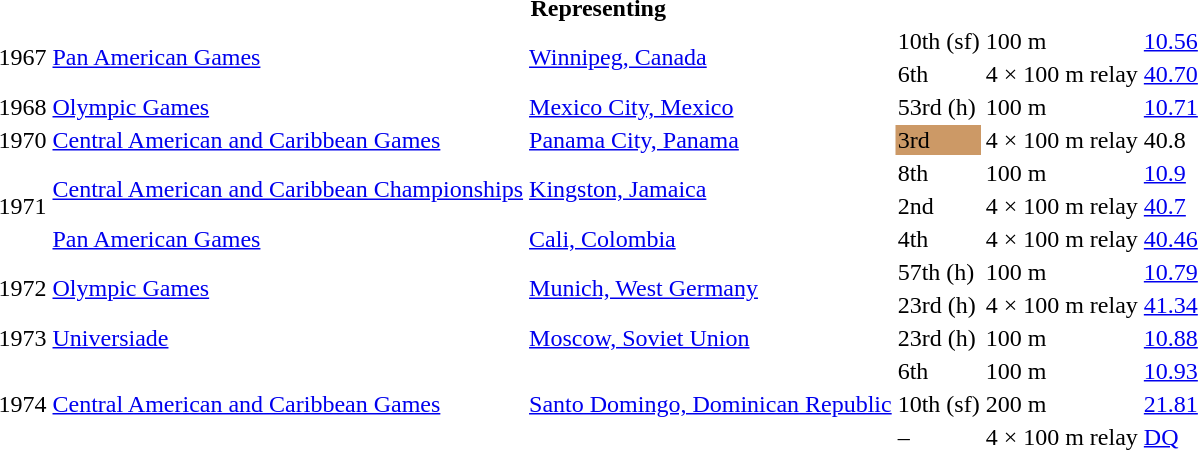<table>
<tr>
<th colspan="6">Representing </th>
</tr>
<tr>
<td rowspan=2>1967</td>
<td rowspan=2><a href='#'>Pan American Games</a></td>
<td rowspan=2><a href='#'>Winnipeg, Canada</a></td>
<td>10th (sf)</td>
<td>100 m</td>
<td><a href='#'>10.56</a></td>
</tr>
<tr>
<td>6th</td>
<td>4 × 100 m relay</td>
<td><a href='#'>40.70</a></td>
</tr>
<tr>
<td>1968</td>
<td><a href='#'>Olympic Games</a></td>
<td><a href='#'>Mexico City, Mexico</a></td>
<td>53rd (h)</td>
<td>100 m</td>
<td><a href='#'>10.71</a></td>
</tr>
<tr>
<td>1970</td>
<td><a href='#'>Central American and Caribbean Games</a></td>
<td><a href='#'>Panama City, Panama</a></td>
<td bgcolor=cc9966>3rd</td>
<td>4 × 100 m relay</td>
<td>40.8</td>
</tr>
<tr>
<td rowspan=3>1971</td>
<td rowspan=2><a href='#'>Central American and Caribbean Championships</a></td>
<td rowspan=2><a href='#'>Kingston, Jamaica</a></td>
<td>8th</td>
<td>100 m</td>
<td><a href='#'>10.9</a></td>
</tr>
<tr>
<td bgclor=silver>2nd</td>
<td>4 × 100 m relay</td>
<td><a href='#'>40.7</a></td>
</tr>
<tr>
<td><a href='#'>Pan American Games</a></td>
<td><a href='#'>Cali, Colombia</a></td>
<td>4th</td>
<td>4 × 100 m relay</td>
<td><a href='#'>40.46</a></td>
</tr>
<tr>
<td rowspan=2>1972</td>
<td rowspan=2><a href='#'>Olympic Games</a></td>
<td rowspan=2><a href='#'>Munich, West Germany</a></td>
<td>57th (h)</td>
<td>100 m</td>
<td><a href='#'>10.79</a></td>
</tr>
<tr>
<td>23rd (h)</td>
<td>4 × 100 m relay</td>
<td><a href='#'>41.34</a></td>
</tr>
<tr>
<td>1973</td>
<td><a href='#'>Universiade</a></td>
<td><a href='#'>Moscow, Soviet Union</a></td>
<td>23rd (h)</td>
<td>100 m</td>
<td><a href='#'>10.88</a></td>
</tr>
<tr>
<td rowspan=3>1974</td>
<td rowspan=3><a href='#'>Central American and Caribbean Games</a></td>
<td rowspan=3><a href='#'>Santo Domingo, Dominican Republic</a></td>
<td>6th</td>
<td>100 m</td>
<td><a href='#'>10.93</a></td>
</tr>
<tr>
<td>10th (sf)</td>
<td>200 m</td>
<td><a href='#'>21.81</a></td>
</tr>
<tr>
<td>–</td>
<td>4 × 100 m relay</td>
<td><a href='#'>DQ</a></td>
</tr>
</table>
